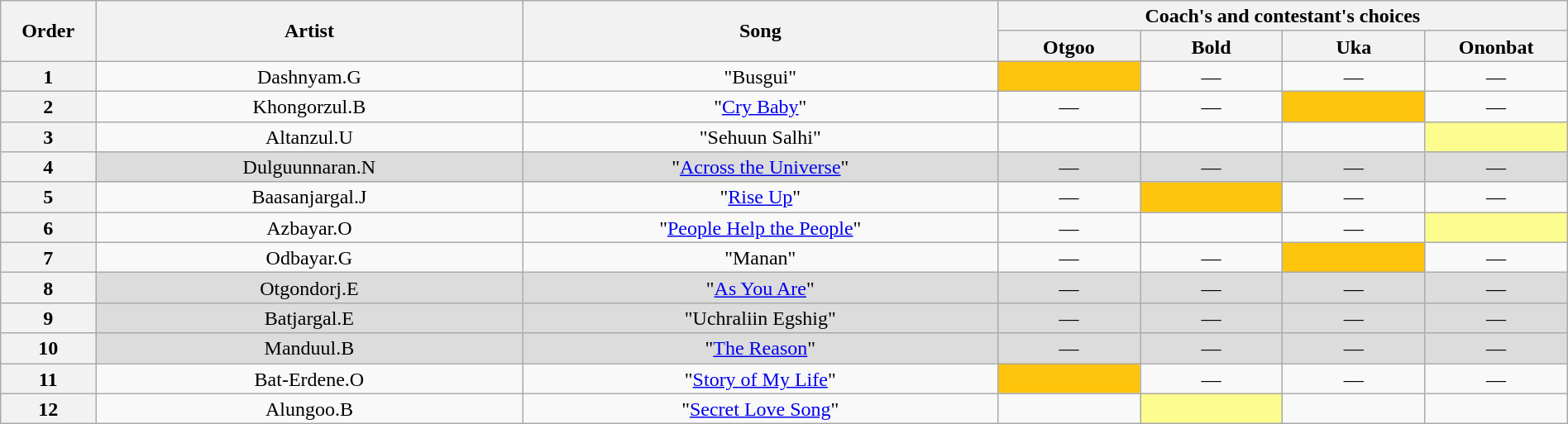<table class="wikitable" style="text-align:center; line-height:17px; width:100%;">
<tr>
<th rowspan="2" width="04%" scope="col">Order</th>
<th rowspan="2" width="18%" scope="col">Artist</th>
<th rowspan="2" width="20%" scope="col">Song</th>
<th colspan="4" width="24%" scope="col">Coach's and contestant's choices</th>
</tr>
<tr>
<th width="06%">Otgoo</th>
<th width="06%">Bold</th>
<th width="06%">Uka</th>
<th width="06%">Ononbat</th>
</tr>
<tr>
<th>1</th>
<td>Dashnyam.G</td>
<td>"Busgui"</td>
<td style="background:#FFC40C;"><strong></strong></td>
<td>—</td>
<td>—</td>
<td>—</td>
</tr>
<tr>
<th>2</th>
<td>Khongorzul.B</td>
<td>"<a href='#'>Cry Baby</a>"</td>
<td>—</td>
<td>—</td>
<td style="background:#FFC40C;"><strong></strong></td>
<td>—</td>
</tr>
<tr>
<th>3</th>
<td>Altanzul.U</td>
<td>"Sehuun Salhi"</td>
<td><strong></strong></td>
<td><strong></strong></td>
<td><strong></strong></td>
<td style="background:#fdfc8f;"><strong></strong></td>
</tr>
<tr>
<th>4</th>
<td style="background:#DCDCDC;">Dulguunnaran.N</td>
<td style="background:#DCDCDC;">"<a href='#'>Across the Universe</a>"</td>
<td style="background:#DCDCDC;">—</td>
<td style="background:#DCDCDC;">—</td>
<td style="background:#DCDCDC;">—</td>
<td style="background:#DCDCDC;">—</td>
</tr>
<tr>
<th>5</th>
<td>Baasanjargal.J</td>
<td>"<a href='#'>Rise Up</a>"</td>
<td>—</td>
<td style="background:#FFC40C;"><strong></strong></td>
<td>—</td>
<td>—</td>
</tr>
<tr>
<th>6</th>
<td>Azbayar.O</td>
<td>"<a href='#'>People Help the People</a>"</td>
<td>—</td>
<td><strong></strong></td>
<td>—</td>
<td style="background:#fdfc8f;"><strong></strong></td>
</tr>
<tr>
<th>7</th>
<td>Odbayar.G</td>
<td>"Manan"</td>
<td>—</td>
<td>—</td>
<td style="background:#FFC40C;"><strong></strong></td>
<td>—</td>
</tr>
<tr>
<th>8</th>
<td style="background:#DCDCDC;">Otgondorj.E</td>
<td style="background:#DCDCDC;">"<a href='#'>As You Are</a>"</td>
<td style="background:#DCDCDC;">—</td>
<td style="background:#DCDCDC;">—</td>
<td style="background:#DCDCDC;">—</td>
<td style="background:#DCDCDC;">—</td>
</tr>
<tr>
<th>9</th>
<td style="background:#DCDCDC;">Batjargal.E</td>
<td style="background:#DCDCDC;">"Uchraliin Egshig"</td>
<td style="background:#DCDCDC;">—</td>
<td style="background:#DCDCDC;">—</td>
<td style="background:#DCDCDC;">—</td>
<td style="background:#DCDCDC;">—</td>
</tr>
<tr>
<th>10</th>
<td style="background:#DCDCDC;">Manduul.B</td>
<td style="background:#DCDCDC;">"<a href='#'>The Reason</a>"</td>
<td style="background:#DCDCDC;">—</td>
<td style="background:#DCDCDC;">—</td>
<td style="background:#DCDCDC;">—</td>
<td style="background:#DCDCDC;">—</td>
</tr>
<tr>
<th>11</th>
<td>Bat-Erdene.O</td>
<td>"<a href='#'>Story of My Life</a>"</td>
<td style="background:#FFC40C;"><strong></strong></td>
<td>—</td>
<td>—</td>
<td>—</td>
</tr>
<tr>
<th>12</th>
<td>Alungoo.B</td>
<td>"<a href='#'>Secret Love Song</a>"</td>
<td><strong></strong></td>
<td style="background:#fdfc8f;"><strong></strong></td>
<td><strong></strong></td>
<td><strong></strong></td>
</tr>
</table>
